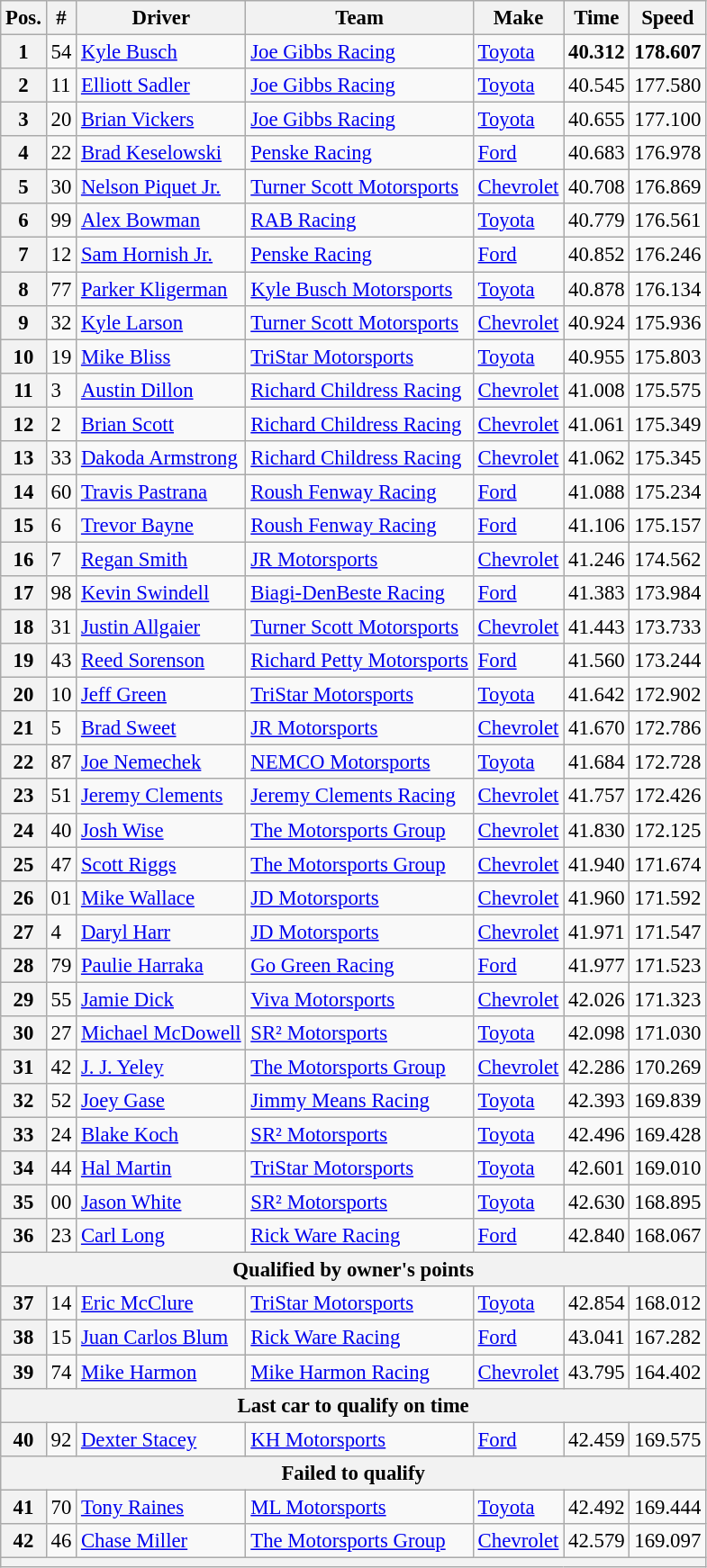<table class="wikitable" style="font-size:95%">
<tr>
<th>Pos.</th>
<th>#</th>
<th>Driver</th>
<th>Team</th>
<th>Make</th>
<th>Time</th>
<th>Speed</th>
</tr>
<tr>
<th>1</th>
<td>54</td>
<td><a href='#'>Kyle Busch</a></td>
<td><a href='#'>Joe Gibbs Racing</a></td>
<td><a href='#'>Toyota</a></td>
<td><strong>40.312</strong></td>
<td><strong>178.607</strong></td>
</tr>
<tr>
<th>2</th>
<td>11</td>
<td><a href='#'>Elliott Sadler</a></td>
<td><a href='#'>Joe Gibbs Racing</a></td>
<td><a href='#'>Toyota</a></td>
<td>40.545</td>
<td>177.580</td>
</tr>
<tr>
<th>3</th>
<td>20</td>
<td><a href='#'>Brian Vickers</a></td>
<td><a href='#'>Joe Gibbs Racing</a></td>
<td><a href='#'>Toyota</a></td>
<td>40.655</td>
<td>177.100</td>
</tr>
<tr>
<th>4</th>
<td>22</td>
<td><a href='#'>Brad Keselowski</a></td>
<td><a href='#'>Penske Racing</a></td>
<td><a href='#'>Ford</a></td>
<td>40.683</td>
<td>176.978</td>
</tr>
<tr>
<th>5</th>
<td>30</td>
<td><a href='#'>Nelson Piquet Jr.</a></td>
<td><a href='#'>Turner Scott Motorsports</a></td>
<td><a href='#'>Chevrolet</a></td>
<td>40.708</td>
<td>176.869</td>
</tr>
<tr>
<th>6</th>
<td>99</td>
<td><a href='#'>Alex Bowman</a></td>
<td><a href='#'>RAB Racing</a></td>
<td><a href='#'>Toyota</a></td>
<td>40.779</td>
<td>176.561</td>
</tr>
<tr>
<th>7</th>
<td>12</td>
<td><a href='#'>Sam Hornish Jr.</a></td>
<td><a href='#'>Penske Racing</a></td>
<td><a href='#'>Ford</a></td>
<td>40.852</td>
<td>176.246</td>
</tr>
<tr>
<th>8</th>
<td>77</td>
<td><a href='#'>Parker Kligerman</a></td>
<td><a href='#'>Kyle Busch Motorsports</a></td>
<td><a href='#'>Toyota</a></td>
<td>40.878</td>
<td>176.134</td>
</tr>
<tr>
<th>9</th>
<td>32</td>
<td><a href='#'>Kyle Larson</a></td>
<td><a href='#'>Turner Scott Motorsports</a></td>
<td><a href='#'>Chevrolet</a></td>
<td>40.924</td>
<td>175.936</td>
</tr>
<tr>
<th>10</th>
<td>19</td>
<td><a href='#'>Mike Bliss</a></td>
<td><a href='#'>TriStar Motorsports</a></td>
<td><a href='#'>Toyota</a></td>
<td>40.955</td>
<td>175.803</td>
</tr>
<tr>
<th>11</th>
<td>3</td>
<td><a href='#'>Austin Dillon</a></td>
<td><a href='#'>Richard Childress Racing</a></td>
<td><a href='#'>Chevrolet</a></td>
<td>41.008</td>
<td>175.575</td>
</tr>
<tr>
<th>12</th>
<td>2</td>
<td><a href='#'>Brian Scott</a></td>
<td><a href='#'>Richard Childress Racing</a></td>
<td><a href='#'>Chevrolet</a></td>
<td>41.061</td>
<td>175.349</td>
</tr>
<tr>
<th>13</th>
<td>33</td>
<td><a href='#'>Dakoda Armstrong</a></td>
<td><a href='#'>Richard Childress Racing</a></td>
<td><a href='#'>Chevrolet</a></td>
<td>41.062</td>
<td>175.345</td>
</tr>
<tr>
<th>14</th>
<td>60</td>
<td><a href='#'>Travis Pastrana</a></td>
<td><a href='#'>Roush Fenway Racing</a></td>
<td><a href='#'>Ford</a></td>
<td>41.088</td>
<td>175.234</td>
</tr>
<tr>
<th>15</th>
<td>6</td>
<td><a href='#'>Trevor Bayne</a></td>
<td><a href='#'>Roush Fenway Racing</a></td>
<td><a href='#'>Ford</a></td>
<td>41.106</td>
<td>175.157</td>
</tr>
<tr>
<th>16</th>
<td>7</td>
<td><a href='#'>Regan Smith</a></td>
<td><a href='#'>JR Motorsports</a></td>
<td><a href='#'>Chevrolet</a></td>
<td>41.246</td>
<td>174.562</td>
</tr>
<tr>
<th>17</th>
<td>98</td>
<td><a href='#'>Kevin Swindell</a></td>
<td><a href='#'>Biagi-DenBeste Racing</a></td>
<td><a href='#'>Ford</a></td>
<td>41.383</td>
<td>173.984</td>
</tr>
<tr>
<th>18</th>
<td>31</td>
<td><a href='#'>Justin Allgaier</a></td>
<td><a href='#'>Turner Scott Motorsports</a></td>
<td><a href='#'>Chevrolet</a></td>
<td>41.443</td>
<td>173.733</td>
</tr>
<tr>
<th>19</th>
<td>43</td>
<td><a href='#'>Reed Sorenson</a></td>
<td><a href='#'>Richard Petty Motorsports</a></td>
<td><a href='#'>Ford</a></td>
<td>41.560</td>
<td>173.244</td>
</tr>
<tr>
<th>20</th>
<td>10</td>
<td><a href='#'>Jeff Green</a></td>
<td><a href='#'>TriStar Motorsports</a></td>
<td><a href='#'>Toyota</a></td>
<td>41.642</td>
<td>172.902</td>
</tr>
<tr>
<th>21</th>
<td>5</td>
<td><a href='#'>Brad Sweet</a></td>
<td><a href='#'>JR Motorsports</a></td>
<td><a href='#'>Chevrolet</a></td>
<td>41.670</td>
<td>172.786</td>
</tr>
<tr>
<th>22</th>
<td>87</td>
<td><a href='#'>Joe Nemechek</a></td>
<td><a href='#'>NEMCO Motorsports</a></td>
<td><a href='#'>Toyota</a></td>
<td>41.684</td>
<td>172.728</td>
</tr>
<tr>
<th>23</th>
<td>51</td>
<td><a href='#'>Jeremy Clements</a></td>
<td><a href='#'>Jeremy Clements Racing</a></td>
<td><a href='#'>Chevrolet</a></td>
<td>41.757</td>
<td>172.426</td>
</tr>
<tr>
<th>24</th>
<td>40</td>
<td><a href='#'>Josh Wise</a></td>
<td><a href='#'>The Motorsports Group</a></td>
<td><a href='#'>Chevrolet</a></td>
<td>41.830</td>
<td>172.125</td>
</tr>
<tr>
<th>25</th>
<td>47</td>
<td><a href='#'>Scott Riggs</a></td>
<td><a href='#'>The Motorsports Group</a></td>
<td><a href='#'>Chevrolet</a></td>
<td>41.940</td>
<td>171.674</td>
</tr>
<tr>
<th>26</th>
<td>01</td>
<td><a href='#'>Mike Wallace</a></td>
<td><a href='#'>JD Motorsports</a></td>
<td><a href='#'>Chevrolet</a></td>
<td>41.960</td>
<td>171.592</td>
</tr>
<tr>
<th>27</th>
<td>4</td>
<td><a href='#'>Daryl Harr</a></td>
<td><a href='#'>JD Motorsports</a></td>
<td><a href='#'>Chevrolet</a></td>
<td>41.971</td>
<td>171.547</td>
</tr>
<tr>
<th>28</th>
<td>79</td>
<td><a href='#'>Paulie Harraka</a></td>
<td><a href='#'>Go Green Racing</a></td>
<td><a href='#'>Ford</a></td>
<td>41.977</td>
<td>171.523</td>
</tr>
<tr>
<th>29</th>
<td>55</td>
<td><a href='#'>Jamie Dick</a></td>
<td><a href='#'>Viva Motorsports</a></td>
<td><a href='#'>Chevrolet</a></td>
<td>42.026</td>
<td>171.323</td>
</tr>
<tr>
<th>30</th>
<td>27</td>
<td><a href='#'>Michael McDowell</a></td>
<td><a href='#'>SR² Motorsports</a></td>
<td><a href='#'>Toyota</a></td>
<td>42.098</td>
<td>171.030</td>
</tr>
<tr>
<th>31</th>
<td>42</td>
<td><a href='#'>J. J. Yeley</a></td>
<td><a href='#'>The Motorsports Group</a></td>
<td><a href='#'>Chevrolet</a></td>
<td>42.286</td>
<td>170.269</td>
</tr>
<tr>
<th>32</th>
<td>52</td>
<td><a href='#'>Joey Gase</a></td>
<td><a href='#'>Jimmy Means Racing</a></td>
<td><a href='#'>Toyota</a></td>
<td>42.393</td>
<td>169.839</td>
</tr>
<tr>
<th>33</th>
<td>24</td>
<td><a href='#'>Blake Koch</a></td>
<td><a href='#'>SR² Motorsports</a></td>
<td><a href='#'>Toyota</a></td>
<td>42.496</td>
<td>169.428</td>
</tr>
<tr>
<th>34</th>
<td>44</td>
<td><a href='#'>Hal Martin</a></td>
<td><a href='#'>TriStar Motorsports</a></td>
<td><a href='#'>Toyota</a></td>
<td>42.601</td>
<td>169.010</td>
</tr>
<tr>
<th>35</th>
<td>00</td>
<td><a href='#'>Jason White</a></td>
<td><a href='#'>SR² Motorsports</a></td>
<td><a href='#'>Toyota</a></td>
<td>42.630</td>
<td>168.895</td>
</tr>
<tr>
<th>36</th>
<td>23</td>
<td><a href='#'>Carl Long</a></td>
<td><a href='#'>Rick Ware Racing</a></td>
<td><a href='#'>Ford</a></td>
<td>42.840</td>
<td>168.067</td>
</tr>
<tr>
<th colspan="7">Qualified by owner's points</th>
</tr>
<tr>
<th>37</th>
<td>14</td>
<td><a href='#'>Eric McClure</a></td>
<td><a href='#'>TriStar Motorsports</a></td>
<td><a href='#'>Toyota</a></td>
<td>42.854</td>
<td>168.012</td>
</tr>
<tr>
<th>38</th>
<td>15</td>
<td><a href='#'>Juan Carlos Blum</a></td>
<td><a href='#'>Rick Ware Racing</a></td>
<td><a href='#'>Ford</a></td>
<td>43.041</td>
<td>167.282</td>
</tr>
<tr>
<th>39</th>
<td>74</td>
<td><a href='#'>Mike Harmon</a></td>
<td><a href='#'>Mike Harmon Racing</a></td>
<td><a href='#'>Chevrolet</a></td>
<td>43.795</td>
<td>164.402</td>
</tr>
<tr>
<th colspan="7">Last car to qualify on time</th>
</tr>
<tr>
<th>40</th>
<td>92</td>
<td><a href='#'>Dexter Stacey</a></td>
<td><a href='#'>KH Motorsports</a></td>
<td><a href='#'>Ford</a></td>
<td>42.459</td>
<td>169.575</td>
</tr>
<tr>
<th colspan="7">Failed to qualify</th>
</tr>
<tr>
<th>41</th>
<td>70</td>
<td><a href='#'>Tony Raines</a></td>
<td><a href='#'>ML Motorsports</a></td>
<td><a href='#'>Toyota</a></td>
<td>42.492</td>
<td>169.444</td>
</tr>
<tr>
<th>42</th>
<td>46</td>
<td><a href='#'>Chase Miller</a></td>
<td><a href='#'>The Motorsports Group</a></td>
<td><a href='#'>Chevrolet</a></td>
<td>42.579</td>
<td>169.097</td>
</tr>
<tr>
<th colspan="7"></th>
</tr>
</table>
